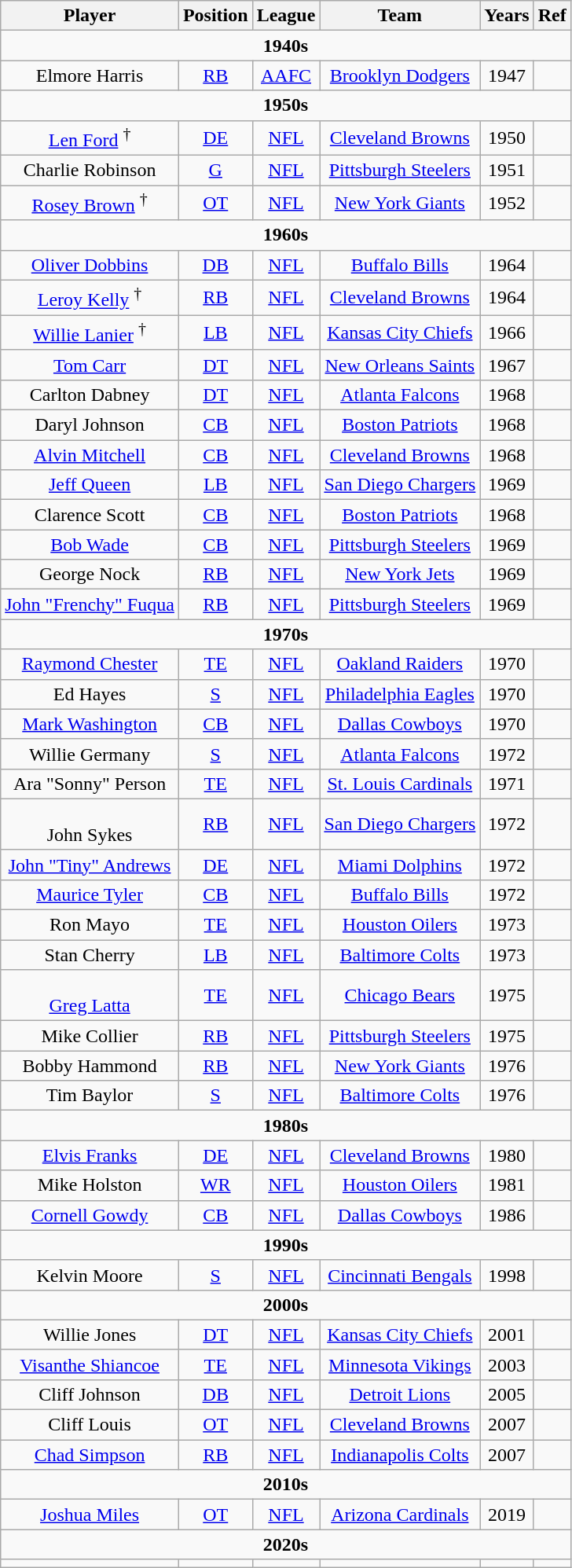<table border=1 class="wikitable" style="text-align:center">
<tr>
<th>Player</th>
<th>Position</th>
<th>League</th>
<th>Team</th>
<th>Years</th>
<th>Ref</th>
</tr>
<tr>
<td style="text-align: center;" colspan="6"><strong>1940s</strong></td>
</tr>
<tr>
<td>Elmore Harris</td>
<td><a href='#'>RB</a></td>
<td><a href='#'>AAFC</a></td>
<td><a href='#'>Brooklyn Dodgers</a></td>
<td>1947</td>
<td></td>
</tr>
<tr>
<td style="text-align: center;" colspan="6"><strong>1950s</strong></td>
</tr>
<tr>
<td><a href='#'>Len Ford</a> <sup>†</sup></td>
<td><a href='#'>DE</a></td>
<td><a href='#'>NFL</a></td>
<td><a href='#'>Cleveland Browns</a></td>
<td>1950</td>
<td></td>
</tr>
<tr>
<td>Charlie Robinson</td>
<td><a href='#'>G</a></td>
<td><a href='#'>NFL</a></td>
<td><a href='#'>Pittsburgh Steelers</a></td>
<td>1951</td>
<td></td>
</tr>
<tr>
<td><a href='#'>Rosey Brown</a> <sup>†</sup></td>
<td><a href='#'>OT</a></td>
<td><a href='#'>NFL</a></td>
<td><a href='#'>New York Giants</a></td>
<td>1952</td>
<td></td>
</tr>
<tr>
<td style="text-align: center;" colspan="6"><strong>1960s</strong></td>
</tr>
<tr>
<td><a href='#'>Oliver Dobbins</a></td>
<td><a href='#'>DB</a></td>
<td><a href='#'>NFL</a></td>
<td><a href='#'>Buffalo Bills</a></td>
<td>1964</td>
<td></td>
</tr>
<tr>
<td><a href='#'>Leroy Kelly</a> <sup>†</sup></td>
<td><a href='#'>RB</a></td>
<td><a href='#'>NFL</a></td>
<td><a href='#'>Cleveland Browns</a></td>
<td>1964</td>
<td></td>
</tr>
<tr>
<td><a href='#'>Willie Lanier</a> <sup>†</sup></td>
<td><a href='#'>LB</a></td>
<td><a href='#'>NFL</a></td>
<td><a href='#'>Kansas City Chiefs</a></td>
<td>1966</td>
<td></td>
</tr>
<tr>
<td><a href='#'>Tom Carr</a></td>
<td><a href='#'>DT</a></td>
<td><a href='#'>NFL</a></td>
<td><a href='#'>New Orleans Saints</a></td>
<td>1967</td>
<td></td>
</tr>
<tr>
<td>Carlton Dabney</td>
<td><a href='#'>DT</a></td>
<td><a href='#'>NFL</a></td>
<td><a href='#'>Atlanta Falcons</a></td>
<td>1968</td>
<td></td>
</tr>
<tr>
<td>Daryl Johnson</td>
<td><a href='#'>CB</a></td>
<td><a href='#'>NFL</a></td>
<td><a href='#'>Boston Patriots</a></td>
<td>1968</td>
<td></td>
</tr>
<tr>
<td><a href='#'>Alvin Mitchell</a></td>
<td><a href='#'>CB</a></td>
<td><a href='#'>NFL</a></td>
<td><a href='#'>Cleveland Browns</a></td>
<td>1968</td>
<td></td>
</tr>
<tr>
<td><a href='#'>Jeff Queen</a></td>
<td><a href='#'>LB</a></td>
<td><a href='#'>NFL</a></td>
<td><a href='#'>San Diego Chargers</a></td>
<td>1969</td>
<td></td>
</tr>
<tr>
<td>Clarence Scott</td>
<td><a href='#'>CB</a></td>
<td><a href='#'>NFL</a></td>
<td><a href='#'>Boston Patriots</a></td>
<td>1968</td>
<td></td>
</tr>
<tr>
<td><a href='#'>Bob Wade</a></td>
<td><a href='#'>CB</a></td>
<td><a href='#'>NFL</a></td>
<td><a href='#'>Pittsburgh Steelers</a></td>
<td>1969</td>
<td></td>
</tr>
<tr>
<td>George Nock</td>
<td><a href='#'>RB</a></td>
<td><a href='#'>NFL</a></td>
<td><a href='#'>New York Jets</a></td>
<td>1969</td>
<td></td>
</tr>
<tr>
<td><a href='#'>John "Frenchy" Fuqua</a></td>
<td><a href='#'>RB</a></td>
<td><a href='#'>NFL</a></td>
<td><a href='#'>Pittsburgh Steelers</a></td>
<td>1969</td>
<td></td>
</tr>
<tr>
<td style="text-align: center;" colspan="6"><strong>1970s</strong></td>
</tr>
<tr>
<td><a href='#'>Raymond Chester</a></td>
<td><a href='#'>TE</a></td>
<td><a href='#'>NFL</a></td>
<td><a href='#'>Oakland Raiders</a></td>
<td>1970</td>
<td></td>
</tr>
<tr>
<td>Ed Hayes</td>
<td><a href='#'>S</a></td>
<td><a href='#'>NFL</a></td>
<td><a href='#'>Philadelphia Eagles</a></td>
<td>1970</td>
<td></td>
</tr>
<tr>
<td><a href='#'>Mark Washington</a></td>
<td><a href='#'>CB</a></td>
<td><a href='#'>NFL</a></td>
<td><a href='#'>Dallas Cowboys</a></td>
<td>1970</td>
<td></td>
</tr>
<tr>
<td>Willie Germany</td>
<td><a href='#'>S</a></td>
<td><a href='#'>NFL</a></td>
<td><a href='#'>Atlanta Falcons</a></td>
<td>1972</td>
<td></td>
</tr>
<tr>
<td>Ara "Sonny" Person</td>
<td><a href='#'>TE</a></td>
<td><a href='#'>NFL</a></td>
<td><a href='#'>St. Louis Cardinals</a></td>
<td>1971</td>
<td></td>
</tr>
<tr>
<td><br>John Sykes</td>
<td><a href='#'>RB</a></td>
<td><a href='#'>NFL</a></td>
<td><a href='#'>San Diego Chargers</a></td>
<td>1972</td>
<td></td>
</tr>
<tr>
<td><a href='#'>John "Tiny" Andrews</a></td>
<td><a href='#'>DE</a></td>
<td><a href='#'>NFL</a></td>
<td><a href='#'>Miami Dolphins</a></td>
<td>1972</td>
<td></td>
</tr>
<tr>
<td><a href='#'>Maurice Tyler</a></td>
<td><a href='#'>CB</a></td>
<td><a href='#'>NFL</a></td>
<td><a href='#'>Buffalo Bills</a></td>
<td>1972</td>
<td></td>
</tr>
<tr>
<td>Ron Mayo</td>
<td><a href='#'>TE</a></td>
<td><a href='#'>NFL</a></td>
<td><a href='#'>Houston Oilers</a></td>
<td>1973</td>
<td></td>
</tr>
<tr>
<td>Stan Cherry</td>
<td><a href='#'>LB</a></td>
<td><a href='#'>NFL</a></td>
<td><a href='#'>Baltimore Colts</a></td>
<td>1973</td>
<td></td>
</tr>
<tr>
<td><br><a href='#'>Greg Latta</a></td>
<td><a href='#'>TE</a></td>
<td><a href='#'>NFL</a></td>
<td><a href='#'>Chicago Bears</a></td>
<td>1975</td>
<td></td>
</tr>
<tr>
<td>Mike Collier</td>
<td><a href='#'>RB</a></td>
<td><a href='#'>NFL</a></td>
<td><a href='#'>Pittsburgh Steelers</a></td>
<td>1975</td>
<td></td>
</tr>
<tr>
<td>Bobby Hammond</td>
<td><a href='#'>RB</a></td>
<td><a href='#'>NFL</a></td>
<td><a href='#'>New York Giants</a></td>
<td>1976</td>
<td></td>
</tr>
<tr>
<td>Tim Baylor</td>
<td><a href='#'>S</a></td>
<td><a href='#'>NFL</a></td>
<td><a href='#'>Baltimore Colts</a></td>
<td>1976</td>
<td></td>
</tr>
<tr>
<td style="text-align: center;" colspan="6"><strong>1980s</strong></td>
</tr>
<tr>
<td><a href='#'>Elvis Franks</a></td>
<td><a href='#'>DE</a></td>
<td><a href='#'>NFL</a></td>
<td><a href='#'>Cleveland Browns</a></td>
<td>1980</td>
<td></td>
</tr>
<tr>
<td>Mike Holston</td>
<td><a href='#'>WR</a></td>
<td><a href='#'>NFL</a></td>
<td><a href='#'>Houston Oilers</a></td>
<td>1981</td>
<td></td>
</tr>
<tr>
<td><a href='#'>Cornell Gowdy</a></td>
<td><a href='#'>CB</a></td>
<td><a href='#'>NFL</a></td>
<td><a href='#'>Dallas Cowboys</a></td>
<td>1986</td>
<td></td>
</tr>
<tr>
<td style="text-align: center;" colspan="6"><strong>1990s</strong></td>
</tr>
<tr>
<td>Kelvin Moore</td>
<td><a href='#'>S</a></td>
<td><a href='#'>NFL</a></td>
<td><a href='#'>Cincinnati Bengals</a></td>
<td>1998</td>
<td></td>
</tr>
<tr>
<td style="text-align: center;" colspan="6"><strong>2000s</strong></td>
</tr>
<tr>
<td>Willie Jones</td>
<td><a href='#'>DT</a></td>
<td><a href='#'>NFL</a></td>
<td><a href='#'>Kansas City Chiefs</a></td>
<td>2001</td>
<td></td>
</tr>
<tr>
<td><a href='#'>Visanthe Shiancoe</a></td>
<td><a href='#'>TE</a></td>
<td><a href='#'>NFL</a></td>
<td><a href='#'>Minnesota Vikings</a></td>
<td>2003</td>
<td></td>
</tr>
<tr>
<td>Cliff Johnson</td>
<td><a href='#'>DB</a></td>
<td><a href='#'>NFL</a></td>
<td><a href='#'>Detroit Lions</a></td>
<td>2005</td>
<td></td>
</tr>
<tr>
<td>Cliff Louis</td>
<td><a href='#'>OT</a></td>
<td><a href='#'>NFL</a></td>
<td><a href='#'>Cleveland Browns</a></td>
<td>2007</td>
<td></td>
</tr>
<tr>
<td><a href='#'>Chad Simpson</a></td>
<td><a href='#'>RB</a></td>
<td><a href='#'>NFL</a></td>
<td><a href='#'>Indianapolis Colts</a></td>
<td>2007</td>
<td></td>
</tr>
<tr>
<td style="text-align: center;" colspan="6"><strong>2010s</strong></td>
</tr>
<tr>
<td><a href='#'>Joshua Miles</a></td>
<td><a href='#'>OT</a></td>
<td><a href='#'>NFL</a></td>
<td><a href='#'>Arizona Cardinals</a></td>
<td>2019</td>
<td></td>
</tr>
<tr>
<td style="text-align: center;" colspan="6"><strong>2020s</strong></td>
</tr>
<tr>
<td></td>
<td></td>
<td></td>
<td></td>
<td></td>
<td></td>
</tr>
</table>
